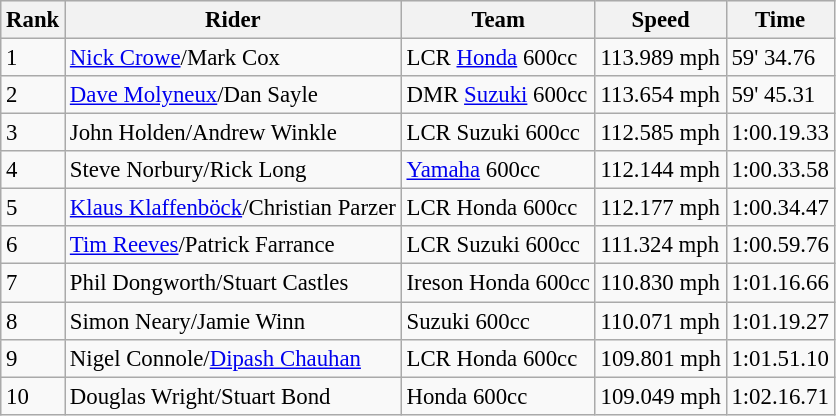<table class="wikitable" style="font-size: 95%;">
<tr style="background:#efefef;">
<th>Rank</th>
<th>Rider</th>
<th>Team</th>
<th>Speed</th>
<th>Time</th>
</tr>
<tr>
<td>1</td>
<td> <a href='#'>Nick Crowe</a>/Mark Cox</td>
<td>LCR <a href='#'>Honda</a> 600cc</td>
<td>113.989 mph</td>
<td>59' 34.76</td>
</tr>
<tr>
<td>2</td>
<td> <a href='#'>Dave Molyneux</a>/Dan Sayle</td>
<td>DMR <a href='#'>Suzuki</a> 600cc</td>
<td>113.654 mph</td>
<td>59' 45.31</td>
</tr>
<tr>
<td>3</td>
<td> John Holden/Andrew Winkle</td>
<td>LCR Suzuki 600cc</td>
<td>112.585 mph</td>
<td>1:00.19.33</td>
</tr>
<tr>
<td>4</td>
<td> Steve Norbury/Rick Long</td>
<td><a href='#'>Yamaha</a> 600cc</td>
<td>112.144 mph</td>
<td>1:00.33.58</td>
</tr>
<tr>
<td>5</td>
<td> <a href='#'>Klaus Klaffenböck</a>/Christian Parzer</td>
<td>LCR Honda 600cc</td>
<td>112.177 mph</td>
<td>1:00.34.47</td>
</tr>
<tr>
<td>6</td>
<td> <a href='#'>Tim Reeves</a>/Patrick Farrance</td>
<td>LCR Suzuki 600cc</td>
<td>111.324 mph</td>
<td>1:00.59.76</td>
</tr>
<tr>
<td>7</td>
<td> Phil Dongworth/Stuart Castles</td>
<td>Ireson Honda 600cc</td>
<td>110.830 mph</td>
<td>1:01.16.66</td>
</tr>
<tr>
<td>8</td>
<td> Simon Neary/Jamie Winn</td>
<td>Suzuki 600cc</td>
<td>110.071 mph</td>
<td>1:01.19.27</td>
</tr>
<tr>
<td>9</td>
<td> Nigel Connole/<a href='#'>Dipash Chauhan</a></td>
<td>LCR Honda 600cc</td>
<td>109.801 mph</td>
<td>1:01.51.10</td>
</tr>
<tr>
<td>10</td>
<td> Douglas Wright/Stuart Bond</td>
<td>Honda 600cc</td>
<td>109.049 mph</td>
<td>1:02.16.71</td>
</tr>
</table>
